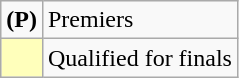<table class=wikitable>
<tr>
<td><strong>(P)</strong></td>
<td>Premiers</td>
</tr>
<tr>
<td bgcolor=FFFFBB></td>
<td>Qualified for finals</td>
</tr>
</table>
